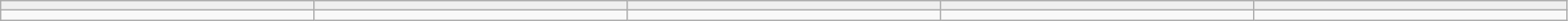<table class="wikitable mw-collapsible mw-collapsed" cellpadding=5 cellspacing=0 style="width:95%;">
<tr align=center>
<td bgcolor="#efefef" width="200"><strong></strong></td>
<td bgcolor="#efefef" width="200"><strong></strong></td>
<td bgcolor="#efefef" width="200"><strong></strong></td>
<td bgcolor="#efefef" width="200"><strong></strong></td>
<td bgcolor="#efefef" width="200"><strong></strong></td>
</tr>
<tr valign=top>
<td></td>
<td></td>
<td></td>
<td></td>
</tr>
</table>
